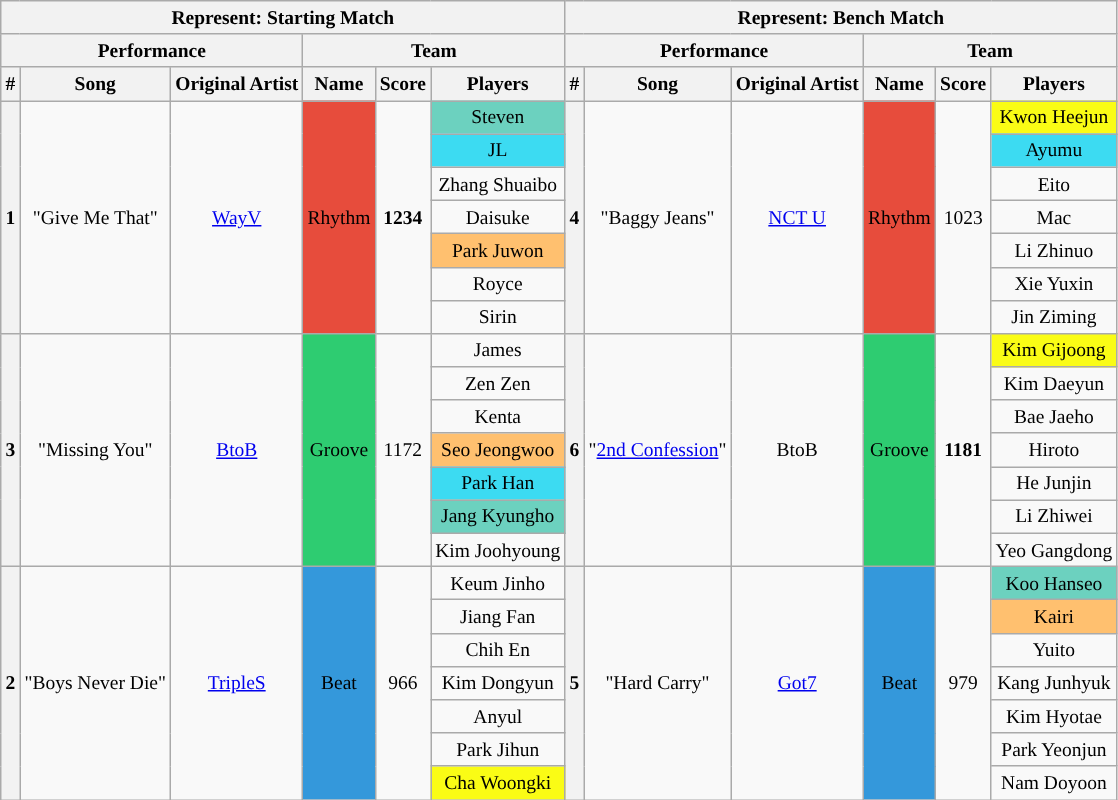<table class="wikitable sortable" style="text-align:center; font-size: small">
<tr>
<th colspan="6">Represent: Starting Match</th>
<th colspan="6">Represent: Bench Match</th>
</tr>
<tr>
<th colspan="3">Performance</th>
<th colspan="3">Team</th>
<th colspan="3">Performance</th>
<th colspan="3">Team</th>
</tr>
<tr>
<th>#</th>
<th>Song</th>
<th>Original Artist</th>
<th>Name</th>
<th>Score</th>
<th>Players</th>
<th>#</th>
<th>Song</th>
<th>Original Artist</th>
<th>Name</th>
<th>Score</th>
<th>Players</th>
</tr>
<tr>
<th rowspan="7">1</th>
<td rowspan="7">"Give Me That"</td>
<td rowspan="7"><a href='#'>WayV</a></td>
<td rowspan="7" style="background:#e74c3c">Rhythm</td>
<td rowspan="7"><strong>1234</strong></td>
<td style="background:#6CD1BF">Steven</td>
<th rowspan="7">4</th>
<td rowspan="7">"Baggy Jeans"</td>
<td rowspan="7"><a href='#'>NCT U</a></td>
<td rowspan="7" style="background:#e74c3c">Rhythm</td>
<td rowspan="7">1023</td>
<td style="background:#fafc15">Kwon Heejun</td>
</tr>
<tr>
<td style="background:#3cdbf2">JL</td>
<td style="background:#3cdbf2">Ayumu</td>
</tr>
<tr>
<td>Zhang Shuaibo</td>
<td>Eito</td>
</tr>
<tr>
<td>Daisuke</td>
<td>Mac</td>
</tr>
<tr>
<td style="background:#FFC06F">Park Juwon</td>
<td>Li Zhinuo</td>
</tr>
<tr>
<td>Royce</td>
<td>Xie Yuxin</td>
</tr>
<tr>
<td>Sirin</td>
<td>Jin Ziming</td>
</tr>
<tr>
<th rowspan="7">3</th>
<td rowspan="7">"Missing You"</td>
<td rowspan="7"><a href='#'>BtoB</a></td>
<td rowspan="7" style="background:#2ecc71">Groove</td>
<td rowspan="7">1172</td>
<td>James</td>
<th rowspan="7">6</th>
<td rowspan="7">"<a href='#'>2nd Confession</a>"</td>
<td rowspan="7">BtoB</td>
<td rowspan="7" style="background:#2ecc71">Groove</td>
<td rowspan="7"><strong>1181</strong></td>
<td style="background:#fafc15">Kim Gijoong</td>
</tr>
<tr>
<td>Zen Zen</td>
<td>Kim Daeyun</td>
</tr>
<tr>
<td>Kenta</td>
<td>Bae Jaeho</td>
</tr>
<tr>
<td style="background:#FFC06F">Seo Jeongwoo</td>
<td>Hiroto</td>
</tr>
<tr>
<td style="background:#3cdbf2">Park Han</td>
<td>He Junjin</td>
</tr>
<tr>
<td style="background:#6CD1BF">Jang Kyungho</td>
<td>Li Zhiwei</td>
</tr>
<tr>
<td>Kim Joohyoung</td>
<td>Yeo Gangdong</td>
</tr>
<tr>
<th rowspan="7">2</th>
<td rowspan="7">"Boys Never Die"</td>
<td rowspan="7"><a href='#'>TripleS</a></td>
<td rowspan="7" style="background:#3498db">Beat</td>
<td rowspan="7">966</td>
<td>Keum Jinho</td>
<th rowspan="7">5</th>
<td rowspan="7">"Hard Carry"</td>
<td rowspan="7"><a href='#'>Got7</a></td>
<td rowspan="7" style="background:#3498db">Beat</td>
<td rowspan="7">979</td>
<td style="background:#6CD1BF">Koo Hanseo</td>
</tr>
<tr>
<td>Jiang Fan</td>
<td style="background:#FFC06F">Kairi</td>
</tr>
<tr>
<td>Chih En</td>
<td>Yuito</td>
</tr>
<tr>
<td>Kim Dongyun</td>
<td>Kang Junhyuk</td>
</tr>
<tr>
<td>Anyul</td>
<td>Kim Hyotae</td>
</tr>
<tr>
<td>Park Jihun</td>
<td>Park Yeonjun</td>
</tr>
<tr>
<td style="background:#fafc15">Cha Woongki</td>
<td>Nam Doyoon</td>
</tr>
</table>
